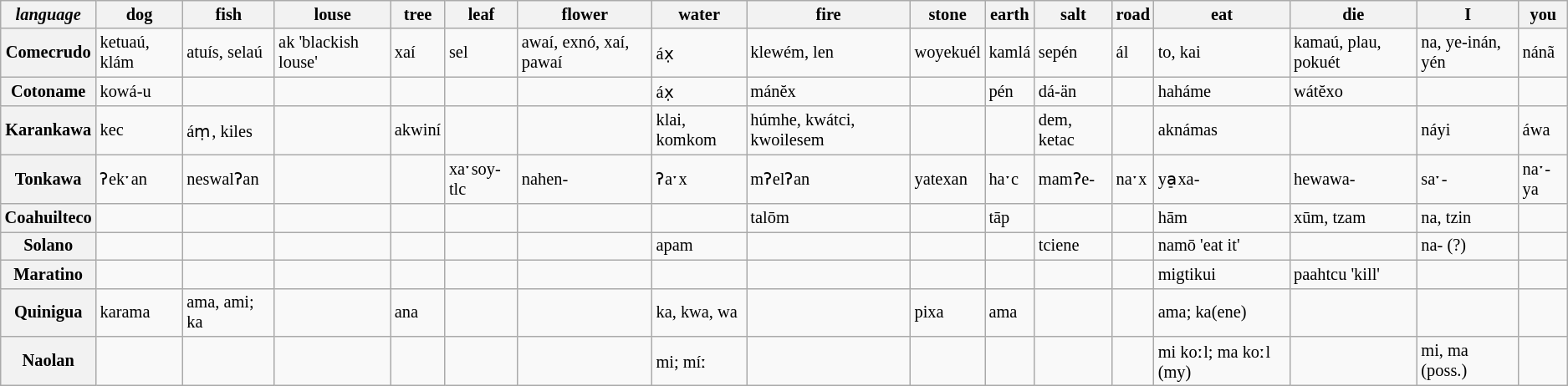<table class="wikitable collapsible sortable" style="font-size: 85%">
<tr>
<th><em>language</em></th>
<th>dog</th>
<th>fish</th>
<th>louse</th>
<th>tree</th>
<th>leaf</th>
<th>flower</th>
<th>water</th>
<th>fire</th>
<th>stone</th>
<th>earth</th>
<th>salt</th>
<th>road</th>
<th>eat</th>
<th>die</th>
<th>I</th>
<th>you</th>
</tr>
<tr>
<th>Comecrudo</th>
<td>ketuaú, klám</td>
<td>atuís, selaú</td>
<td>ak 'blackish louse'</td>
<td>xaí</td>
<td>sel</td>
<td>awaí, exnó, xaí, pawaí</td>
<td>áx̣</td>
<td>klewém, len</td>
<td>woyekuél</td>
<td>kamlá</td>
<td>sepén</td>
<td>ál</td>
<td>to, kai</td>
<td>kamaú, plau, pokuét</td>
<td>na, ye-inán, yén</td>
<td>nánã</td>
</tr>
<tr>
<th>Cotoname</th>
<td>kowá-u</td>
<td></td>
<td></td>
<td></td>
<td></td>
<td></td>
<td>áx̣</td>
<td>mánĕx</td>
<td></td>
<td>pén</td>
<td>dá-än</td>
<td></td>
<td>haháme</td>
<td>wátĕxo</td>
<td></td>
<td></td>
</tr>
<tr>
<th>Karankawa</th>
<td>kec</td>
<td>áṃ, kiles</td>
<td></td>
<td>akwiní</td>
<td></td>
<td></td>
<td>klai, komkom</td>
<td>húmhe, kwátci, kwoilesem</td>
<td></td>
<td></td>
<td>dem, ketac</td>
<td></td>
<td>aknámas</td>
<td></td>
<td>náyi</td>
<td>áwa</td>
</tr>
<tr>
<th>Tonkawa</th>
<td>ʔekˑan</td>
<td>neswalʔan</td>
<td></td>
<td></td>
<td>xaˑsoy-tlc</td>
<td>nahen-</td>
<td>ʔaˑx</td>
<td>mʔelʔan</td>
<td>yatexan</td>
<td>haˑc</td>
<td>mamʔe-</td>
<td>naˑx</td>
<td>ya̠xa-</td>
<td>hewawa-</td>
<td>saˑ-</td>
<td>naˑ-ya</td>
</tr>
<tr>
<th>Coahuilteco</th>
<td></td>
<td></td>
<td></td>
<td></td>
<td></td>
<td></td>
<td></td>
<td>talōm</td>
<td></td>
<td>tāp</td>
<td></td>
<td></td>
<td>hām</td>
<td>xūm, tzam</td>
<td>na, tzin</td>
<td></td>
</tr>
<tr>
<th>Solano</th>
<td></td>
<td></td>
<td></td>
<td></td>
<td></td>
<td></td>
<td>apam</td>
<td></td>
<td></td>
<td></td>
<td>tciene</td>
<td></td>
<td>namō 'eat it'</td>
<td></td>
<td>na- (?)</td>
<td></td>
</tr>
<tr>
<th>Maratino</th>
<td></td>
<td></td>
<td></td>
<td></td>
<td></td>
<td></td>
<td></td>
<td></td>
<td></td>
<td></td>
<td></td>
<td></td>
<td>migtikui</td>
<td>paahtcu 'kill'</td>
<td></td>
<td></td>
</tr>
<tr>
<th>Quinigua</th>
<td>karama</td>
<td>ama, ami; ka</td>
<td></td>
<td>ana</td>
<td></td>
<td></td>
<td>ka, kwa, wa</td>
<td></td>
<td>pixa</td>
<td>ama</td>
<td></td>
<td></td>
<td>ama; ka(ene)</td>
<td></td>
<td></td>
<td></td>
</tr>
<tr>
<th>Naolan</th>
<td></td>
<td></td>
<td></td>
<td></td>
<td></td>
<td></td>
<td>mi; míː</td>
<td></td>
<td></td>
<td></td>
<td></td>
<td></td>
<td>mi koːl; ma koːl (my)</td>
<td></td>
<td>mi, ma (poss.)</td>
<td></td>
</tr>
</table>
